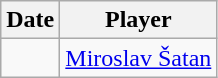<table class="wikitable">
<tr>
<th>Date</th>
<th>Player</th>
</tr>
<tr>
<td></td>
<td> <a href='#'>Miroslav Šatan</a></td>
</tr>
</table>
